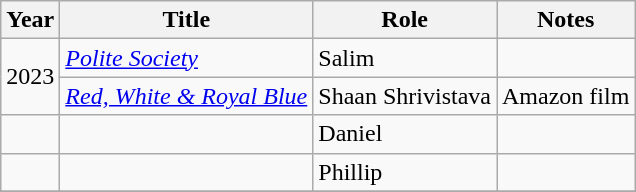<table class="wikitable sortable">
<tr>
<th>Year</th>
<th>Title</th>
<th>Role</th>
<th class="unsortable">Notes</th>
</tr>
<tr>
<td rowspan="2">2023</td>
<td><em><a href='#'>Polite Society</a></em></td>
<td>Salim</td>
<td></td>
</tr>
<tr>
<td><em><a href='#'>Red, White & Royal Blue</a></em></td>
<td>Shaan Shrivistava</td>
<td>Amazon film</td>
</tr>
<tr>
<td></td>
<td></td>
<td>Daniel</td>
<td></td>
</tr>
<tr>
<td></td>
<td></td>
<td>Phillip</td>
<td></td>
</tr>
<tr>
</tr>
</table>
